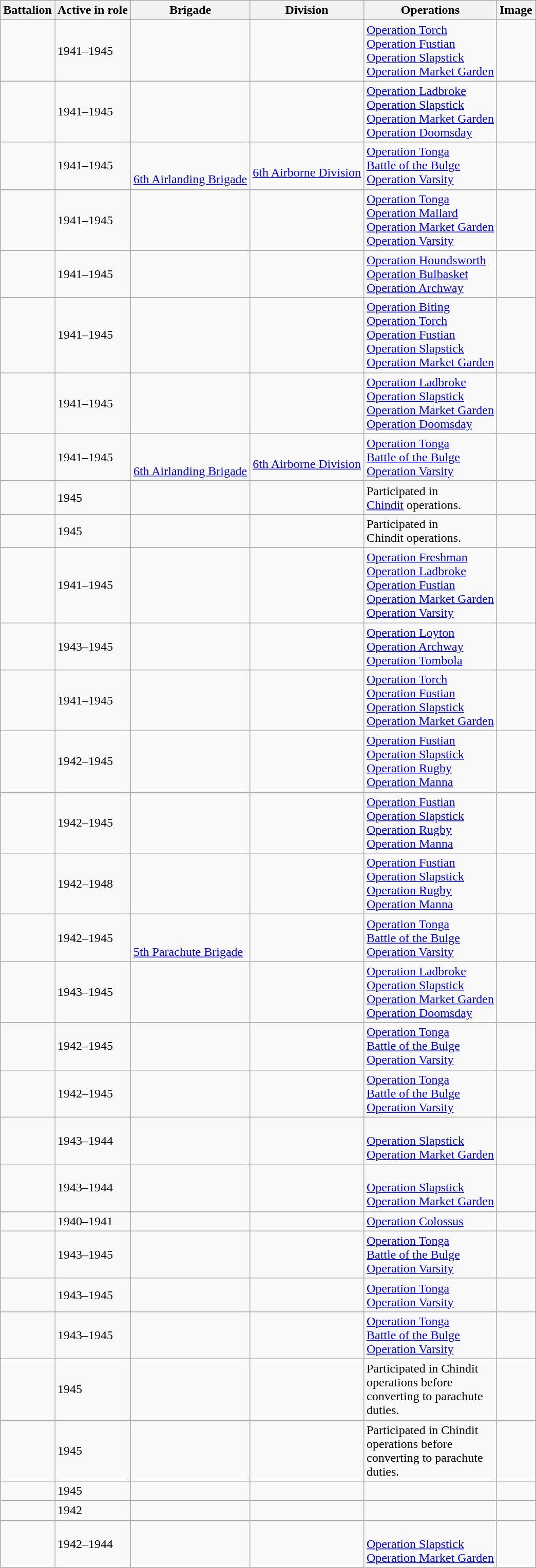<table class="wikitable sortable">
<tr>
<th>Battalion</th>
<th ! class="unsortable">Active in role</th>
<th>Brigade</th>
<th>Division</th>
<th ! class="unsortable">Operations</th>
<th ! class="unsortable">Image</th>
</tr>
<tr>
<td></td>
<td>1941–1945</td>
<td></td>
<td></td>
<td><a href='#'>Operation Torch</a><br><a href='#'>Operation Fustian</a><br><a href='#'>Operation Slapstick</a><br><a href='#'>Operation&nbsp;Market&nbsp;Garden</a></td>
<td></td>
</tr>
<tr>
<td></td>
<td>1941–1945</td>
<td></td>
<td></td>
<td><a href='#'>Operation Ladbroke</a><br><a href='#'>Operation Slapstick</a><br><a href='#'>Operation Market Garden</a><br><a href='#'>Operation Doomsday</a></td>
<td></td>
</tr>
<tr>
<td></td>
<td>1941–1945</td>
<td><br><br><a href='#'>6th Airlanding Brigade</a></td>
<td><br><a href='#'>6th&nbsp;Airborne&nbsp;Division</a></td>
<td><a href='#'>Operation Tonga</a><br><a href='#'>Battle of the Bulge</a><br><a href='#'>Operation Varsity</a></td>
<td></td>
</tr>
<tr>
<td><br></td>
<td>1941–1945</td>
<td><br></td>
<td></td>
<td><a href='#'>Operation Tonga</a><br><a href='#'>Operation Mallard</a><br><a href='#'>Operation&nbsp;Market&nbsp;Garden</a><br><a href='#'>Operation Varsity</a><br></td>
<td></td>
</tr>
<tr>
<td><br></td>
<td>1941–1945</td>
<td></td>
<td></td>
<td><a href='#'>Operation Houndsworth</a><br><a href='#'>Operation Bulbasket</a><br><a href='#'>Operation Archway</a><br></td>
<td></td>
</tr>
<tr>
<td></td>
<td>1941–1945</td>
<td></td>
<td></td>
<td><a href='#'>Operation Biting</a><br><a href='#'>Operation Torch</a><br><a href='#'>Operation Fustian</a><br><a href='#'>Operation Slapstick</a><br><a href='#'>Operation Market Garden</a></td>
<td></td>
</tr>
<tr>
<td></td>
<td>1941–1945</td>
<td></td>
<td></td>
<td><a href='#'>Operation Ladbroke</a><br><a href='#'>Operation Slapstick</a><br><a href='#'>Operation Market Garden</a><br><a href='#'>Operation Doomsday</a></td>
<td></td>
</tr>
<tr>
<td></td>
<td>1941–1945</td>
<td><br><br><a href='#'>6th Airlanding Brigade</a></td>
<td><br><a href='#'>6th Airborne Division</a></td>
<td><a href='#'>Operation Tonga</a><br><a href='#'>Battle of the Bulge</a><br><a href='#'>Operation Varsity</a></td>
<td></td>
</tr>
<tr>
<td></td>
<td>1945</td>
<td></td>
<td></td>
<td>Participated in<br><a href='#'>Chindit</a> operations.</td>
<td></td>
</tr>
<tr>
<td></td>
<td>1945</td>
<td></td>
<td></td>
<td>Participated in<br>Chindit operations.</td>
<td></td>
</tr>
<tr>
<td></td>
<td>1941–1945</td>
<td></td>
<td></td>
<td><a href='#'>Operation Freshman</a><br><a href='#'>Operation Ladbroke</a><br><a href='#'>Operation Fustian</a><br><a href='#'>Operation Market Garden</a><br><a href='#'>Operation Varsity</a></td>
<td></td>
</tr>
<tr>
<td></td>
<td>1943–1945</td>
<td></td>
<td></td>
<td><a href='#'>Operation Loyton</a><br><a href='#'>Operation Archway</a><br><a href='#'>Operation Tombola</a><br></td>
<td></td>
</tr>
<tr>
<td></td>
<td>1941–1945</td>
<td></td>
<td></td>
<td><a href='#'>Operation Torch</a><br><a href='#'>Operation Fustian</a><br><a href='#'>Operation Slapstick</a><br><a href='#'>Operation Market Garden</a></td>
<td></td>
</tr>
<tr>
<td></td>
<td>1942–1945</td>
<td><br></td>
<td></td>
<td><a href='#'>Operation Fustian</a><br><a href='#'>Operation Slapstick</a><br><a href='#'>Operation Rugby</a><br><a href='#'>Operation Manna</a></td>
<td></td>
</tr>
<tr>
<td><br></td>
<td>1942–1945</td>
<td><br></td>
<td></td>
<td><a href='#'>Operation Fustian</a><br><a href='#'>Operation Slapstick</a><br><a href='#'>Operation Rugby</a><br><a href='#'>Operation Manna</a></td>
<td></td>
</tr>
<tr>
<td><br></td>
<td>1942–1948</td>
<td><br></td>
<td></td>
<td><a href='#'>Operation Fustian</a><br><a href='#'>Operation Slapstick</a><br><a href='#'>Operation Rugby</a><br><a href='#'>Operation Manna</a></td>
<td></td>
</tr>
<tr>
<td><br></td>
<td>1942–1945</td>
<td><br><br><a href='#'>5th Parachute Brigade</a></td>
<td></td>
<td><a href='#'>Operation Tonga</a><br><a href='#'>Battle of the Bulge</a><br><a href='#'>Operation Varsity</a></td>
<td></td>
</tr>
<tr>
<td></td>
<td>1943–1945</td>
<td></td>
<td></td>
<td><a href='#'>Operation Ladbroke</a><br><a href='#'>Operation Slapstick</a><br><a href='#'>Operation Market Garden</a><br><a href='#'>Operation Doomsday</a></td>
<td></td>
</tr>
<tr>
<td><br></td>
<td>1942–1945</td>
<td></td>
<td></td>
<td><a href='#'>Operation Tonga</a><br><a href='#'>Battle of the Bulge</a><br><a href='#'>Operation Varsity</a></td>
<td></td>
</tr>
<tr>
<td><br></td>
<td>1942–1945</td>
<td></td>
<td></td>
<td><a href='#'>Operation Tonga</a><br><a href='#'>Battle of the Bulge</a><br><a href='#'>Operation Varsity</a></td>
<td></td>
</tr>
<tr>
<td><br></td>
<td>1943–1944</td>
<td></td>
<td></td>
<td><br><a href='#'>Operation Slapstick</a><br><a href='#'>Operation Market Garden</a></td>
<td></td>
</tr>
<tr>
<td><br></td>
<td>1943–1944</td>
<td></td>
<td></td>
<td><br><a href='#'>Operation Slapstick</a><br><a href='#'>Operation Market Garden</a></td>
<td></td>
</tr>
<tr>
<td></td>
<td>1940–1941</td>
<td></td>
<td></td>
<td><a href='#'>Operation Colossus</a></td>
<td></td>
</tr>
<tr>
<td><br></td>
<td>1943–1945</td>
<td></td>
<td></td>
<td><a href='#'>Operation Tonga</a><br><a href='#'>Battle of the Bulge</a><br><a href='#'>Operation Varsity</a></td>
<td></td>
</tr>
<tr>
<td></td>
<td>1943–1945</td>
<td></td>
<td></td>
<td><a href='#'>Operation Tonga</a><br><a href='#'>Operation Varsity</a></td>
<td></td>
</tr>
<tr>
<td><br></td>
<td>1943–1945</td>
<td></td>
<td></td>
<td><a href='#'>Operation Tonga</a><br><a href='#'>Battle of the Bulge</a><br><a href='#'>Operation Varsity</a></td>
<td></td>
</tr>
<tr>
<td><br></td>
<td>1945</td>
<td></td>
<td></td>
<td>Participated in Chindit<br>operations before<br>converting to parachute<br>duties.</td>
<td></td>
</tr>
<tr>
<td><br></td>
<td>1945</td>
<td></td>
<td></td>
<td>Participated in Chindit<br>operations before<br>converting to parachute<br>duties.</td>
<td></td>
</tr>
<tr>
<td></td>
<td>1945</td>
<td></td>
<td></td>
<td></td>
<td></td>
</tr>
<tr>
<td><br></td>
<td>1942</td>
<td></td>
<td></td>
<td></td>
</tr>
<tr>
<td><br></td>
<td>1942–1944</td>
<td></td>
<td></td>
<td><br><a href='#'>Operation Slapstick</a><br><a href='#'>Operation Market Garden</a></td>
<td></td>
</tr>
</table>
